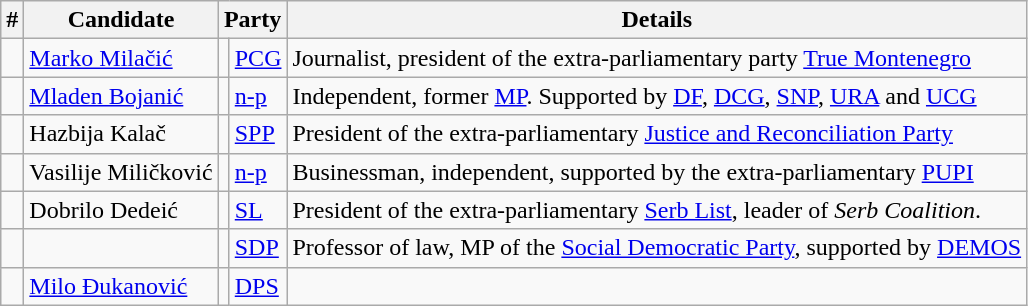<table class=wikitable>
<tr>
<th>#</th>
<th>Candidate</th>
<th colspan=2>Party</th>
<th colspan=2>Details</th>
</tr>
<tr>
<td></td>
<td><a href='#'>Marko Milačić</a></td>
<td bgcolor=></td>
<td><a href='#'>PCG</a></td>
<td>Journalist, president of the extra-parliamentary party <a href='#'>True Montenegro</a></td>
</tr>
<tr>
<td></td>
<td><a href='#'>Mladen Bojanić</a></td>
<td bgcolor=></td>
<td><a href='#'>n-p</a></td>
<td>Independent, former <a href='#'>MP</a>. Supported by <a href='#'>DF</a>, <a href='#'>DCG</a>, <a href='#'>SNP</a>, <a href='#'>URA</a> and <a href='#'>UCG</a></td>
</tr>
<tr>
<td></td>
<td>Hazbija Kalač</td>
<td bgcolor=></td>
<td><a href='#'>SPP</a></td>
<td>President of the extra-parliamentary <a href='#'>Justice and Reconciliation Party</a></td>
</tr>
<tr>
<td></td>
<td>Vasilije Miličković</td>
<td bgcolor=></td>
<td><a href='#'>n-p</a></td>
<td>Businessman, independent, supported by the extra-parliamentary <a href='#'>PUPI</a></td>
</tr>
<tr>
<td></td>
<td>Dobrilo Dedeić</td>
<td bgcolor=></td>
<td><a href='#'>SL</a></td>
<td>President of the extra-parliamentary <a href='#'>Serb List</a>, leader of <em>Serb Coalition</em>.</td>
</tr>
<tr>
<td></td>
<td></td>
<td bgcolor=></td>
<td><a href='#'>SDP</a></td>
<td>Professor of law, MP of the <a href='#'>Social Democratic Party</a>, supported by <a href='#'>DEMOS</a></td>
</tr>
<tr>
<td></td>
<td><a href='#'>Milo Đukanović</a></td>
<td bgcolor=></td>
<td><a href='#'>DPS</a></td>
<td></td>
</tr>
</table>
